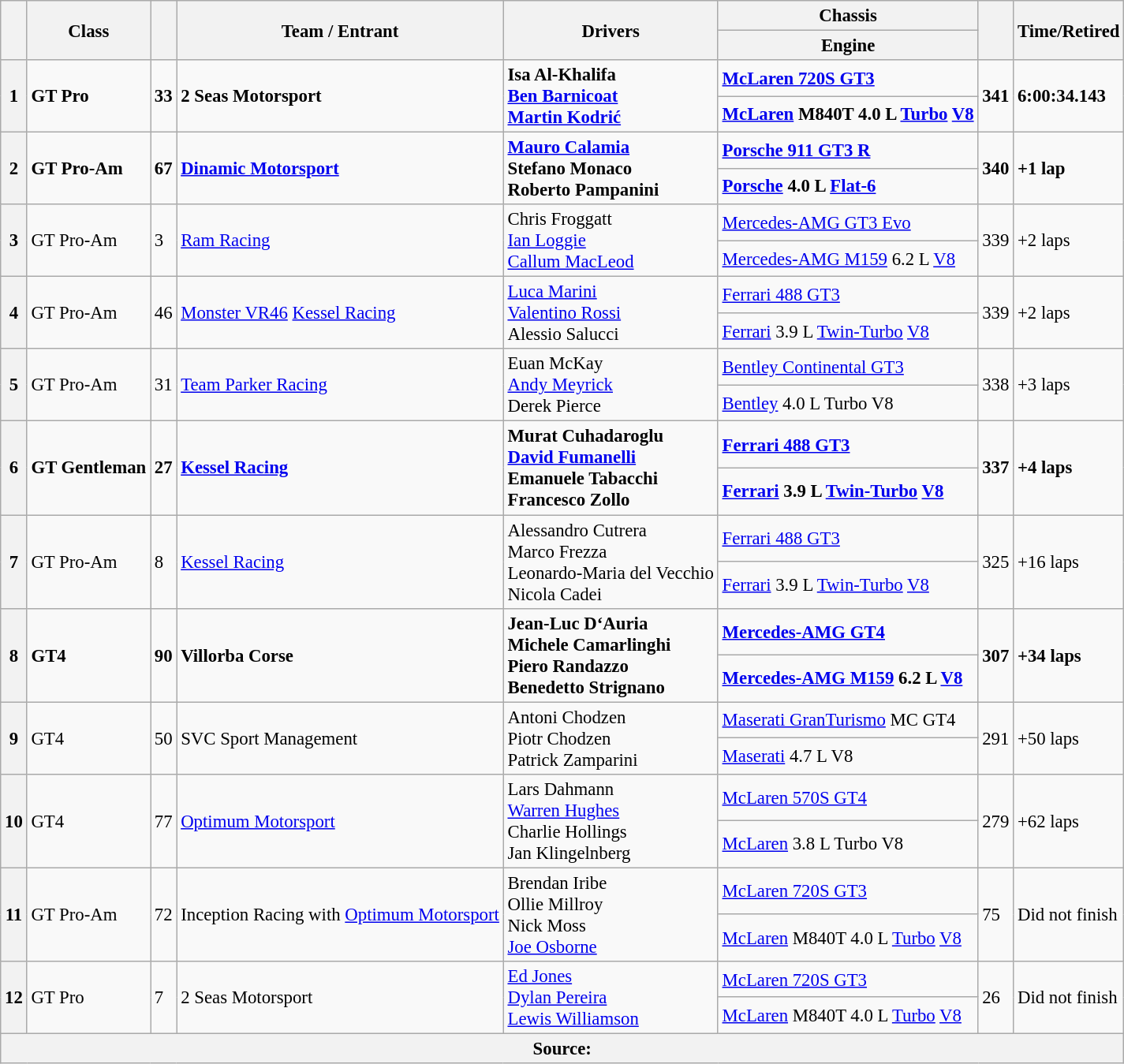<table class="wikitable" style="font-size: 95%;">
<tr>
<th rowspan="2"></th>
<th rowspan="2">Class</th>
<th rowspan="2" class="unsortable"></th>
<th rowspan="2" class="unsortable">Team / Entrant</th>
<th rowspan="2" class="unsortable">Drivers</th>
<th scope="col" class="unsortable">Chassis</th>
<th rowspan="2" class="unsortable"></th>
<th rowspan="2" class="unsortable">Time/Retired</th>
</tr>
<tr>
<th>Engine</th>
</tr>
<tr style="font-weight:bold">
<th rowspan=2>1</th>
<td rowspan=2>GT Pro</td>
<td rowspan=2>33</td>
<td rowspan=2> 2 Seas Motorsport</td>
<td rowspan=2> Isa Al-Khalifa<br> <a href='#'>Ben Barnicoat</a><br> <a href='#'>Martin Kodrić</a></td>
<td><a href='#'>McLaren 720S GT3</a></td>
<td rowspan=2>341</td>
<td rowspan=2>6:00:34.143</td>
</tr>
<tr style="font-weight:bold">
<td><a href='#'>McLaren</a> M840T 4.0 L <a href='#'>Turbo</a> <a href='#'>V8</a></td>
</tr>
<tr style="font-weight:bold">
<th rowspan=2>2</th>
<td rowspan=2>GT Pro-Am</td>
<td rowspan=2>67</td>
<td rowspan=2> <a href='#'>Dinamic Motorsport</a></td>
<td rowspan=2> <a href='#'>Mauro Calamia</a><br> Stefano Monaco<br> Roberto Pampanini</td>
<td><a href='#'>Porsche 911 GT3 R</a></td>
<td rowspan=2>340</td>
<td rowspan=2>+1 lap</td>
</tr>
<tr style="font-weight:bold">
<td><a href='#'>Porsche</a> 4.0 L <a href='#'>Flat-6</a></td>
</tr>
<tr>
<th rowspan=2>3</th>
<td rowspan=2>GT Pro-Am</td>
<td rowspan=2>3</td>
<td rowspan=2> <a href='#'>Ram Racing</a></td>
<td rowspan=2> Chris Froggatt<br> <a href='#'>Ian Loggie</a><br> <a href='#'>Callum MacLeod</a></td>
<td><a href='#'>Mercedes-AMG GT3 Evo</a></td>
<td rowspan=2>339</td>
<td rowspan=2>+2 laps</td>
</tr>
<tr>
<td><a href='#'>Mercedes-AMG M159</a> 6.2 L <a href='#'>V8</a></td>
</tr>
<tr>
<th rowspan=2>4</th>
<td rowspan=2>GT Pro-Am</td>
<td rowspan=2>46</td>
<td rowspan=2> <a href='#'>Monster VR46</a> <a href='#'>Kessel Racing</a></td>
<td rowspan=2> <a href='#'>Luca Marini</a><br> <a href='#'>Valentino Rossi</a><br> Alessio Salucci</td>
<td><a href='#'>Ferrari 488 GT3</a></td>
<td rowspan=2>339</td>
<td rowspan=2>+2 laps</td>
</tr>
<tr>
<td><a href='#'>Ferrari</a> 3.9 L <a href='#'>Twin-Turbo</a> <a href='#'>V8</a></td>
</tr>
<tr>
<th rowspan=2>5</th>
<td rowspan=2>GT Pro-Am</td>
<td rowspan=2>31</td>
<td rowspan=2> <a href='#'>Team Parker Racing</a></td>
<td rowspan=2> Euan McKay<br> <a href='#'>Andy Meyrick</a><br> Derek Pierce</td>
<td><a href='#'>Bentley Continental GT3</a></td>
<td rowspan=2>338</td>
<td rowspan=2>+3 laps</td>
</tr>
<tr>
<td><a href='#'>Bentley</a> 4.0 L Turbo V8</td>
</tr>
<tr style="font-weight:bold">
<th rowspan=2>6</th>
<td rowspan=2>GT Gentleman</td>
<td rowspan=2>27</td>
<td rowspan=2> <a href='#'>Kessel Racing</a></td>
<td rowspan=2> Murat Cuhadaroglu<br> <a href='#'>David Fumanelli</a><br> Emanuele Tabacchi<br> Francesco Zollo</td>
<td><a href='#'>Ferrari 488 GT3</a></td>
<td rowspan=2>337</td>
<td rowspan=2>+4 laps</td>
</tr>
<tr style="font-weight:bold">
<td><a href='#'>Ferrari</a> 3.9 L <a href='#'>Twin-Turbo</a> <a href='#'>V8</a></td>
</tr>
<tr>
<th rowspan=2>7</th>
<td rowspan=2>GT Pro-Am</td>
<td rowspan=2>8</td>
<td rowspan=2> <a href='#'>Kessel Racing</a></td>
<td rowspan=2> Alessandro Cutrera<br> Marco Frezza<br> Leonardo-Maria del Vecchio<br> Nicola Cadei</td>
<td><a href='#'>Ferrari 488 GT3</a></td>
<td rowspan=2>325</td>
<td rowspan=2>+16 laps</td>
</tr>
<tr>
<td><a href='#'>Ferrari</a> 3.9 L <a href='#'>Twin-Turbo</a> <a href='#'>V8</a></td>
</tr>
<tr style="font-weight:bold">
<th rowspan=2>8</th>
<td rowspan=2>GT4</td>
<td rowspan=2>90</td>
<td rowspan=2> Villorba Corse</td>
<td rowspan=2> Jean-Luc D‘Auria<br> Michele Camarlinghi<br> Piero Randazzo<br> Benedetto Strignano</td>
<td><a href='#'>Mercedes-AMG GT4</a></td>
<td rowspan=2>307</td>
<td rowspan=2>+34 laps</td>
</tr>
<tr style="font-weight:bold">
<td><a href='#'>Mercedes-AMG M159</a> 6.2 L <a href='#'>V8</a></td>
</tr>
<tr>
<th rowspan=2>9</th>
<td rowspan=2>GT4</td>
<td rowspan=2>50</td>
<td rowspan=2> SVC Sport Management</td>
<td rowspan=2> Antoni Chodzen<br> Piotr Chodzen<br> Patrick Zamparini</td>
<td><a href='#'>Maserati GranTurismo</a> MC GT4</td>
<td rowspan=2>291</td>
<td rowspan=2>+50 laps</td>
</tr>
<tr>
<td><a href='#'>Maserati</a> 4.7 L V8</td>
</tr>
<tr>
<th rowspan=2>10</th>
<td rowspan=2>GT4</td>
<td rowspan=2>77</td>
<td rowspan=2> <a href='#'>Optimum Motorsport</a></td>
<td rowspan=2> Lars Dahmann<br> <a href='#'>Warren Hughes</a><br> Charlie Hollings<br> Jan Klingelnberg</td>
<td><a href='#'>McLaren 570S GT4</a></td>
<td rowspan=2>279</td>
<td rowspan=2>+62 laps</td>
</tr>
<tr>
<td><a href='#'>McLaren</a> 3.8 L Turbo V8</td>
</tr>
<tr>
<th rowspan=2>11</th>
<td rowspan=2>GT Pro-Am</td>
<td rowspan=2>72</td>
<td rowspan=2> Inception Racing with <a href='#'>Optimum Motorsport</a></td>
<td rowspan=2> Brendan Iribe<br> Ollie Millroy<br> Nick Moss<br> <a href='#'>Joe Osborne</a></td>
<td><a href='#'>McLaren 720S GT3</a></td>
<td rowspan=2>75</td>
<td rowspan=2>Did not finish</td>
</tr>
<tr>
<td><a href='#'>McLaren</a> M840T 4.0 L <a href='#'>Turbo</a> <a href='#'>V8</a></td>
</tr>
<tr>
<th rowspan=2>12</th>
<td rowspan=2>GT Pro</td>
<td rowspan=2>7</td>
<td rowspan=2> 2 Seas Motorsport</td>
<td rowspan=2> <a href='#'>Ed Jones</a><br> <a href='#'>Dylan Pereira</a><br> <a href='#'>Lewis Williamson</a></td>
<td><a href='#'>McLaren 720S GT3</a></td>
<td rowspan=2>26</td>
<td rowspan=2>Did not finish</td>
</tr>
<tr>
<td><a href='#'>McLaren</a> M840T 4.0 L <a href='#'>Turbo</a> <a href='#'>V8</a></td>
</tr>
<tr>
<th colspan=8>Source:</th>
</tr>
</table>
